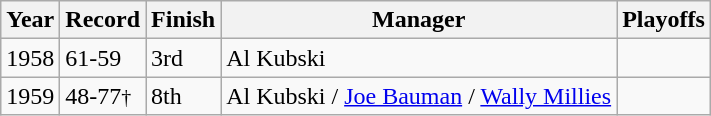<table class="wikitable">
<tr>
<th>Year</th>
<th>Record</th>
<th>Finish</th>
<th>Manager</th>
<th>Playoffs</th>
</tr>
<tr>
<td>1958</td>
<td>61-59</td>
<td>3rd</td>
<td>Al Kubski</td>
<td></td>
</tr>
<tr>
<td>1959</td>
<td>48-77<small>†</small></td>
<td>8th</td>
<td>Al Kubski / <a href='#'>Joe Bauman</a> / <a href='#'>Wally Millies</a></td>
<td></td>
</tr>
</table>
